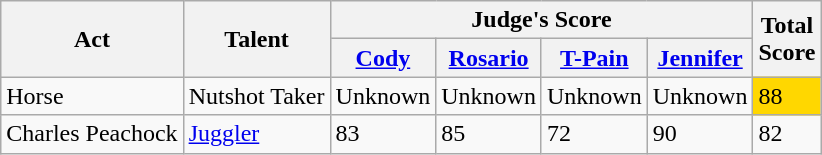<table class="wikitable">
<tr>
<th rowspan="2">Act</th>
<th rowspan="2">Talent</th>
<th colspan="4">Judge's Score</th>
<th rowspan="2">Total<br>Score</th>
</tr>
<tr>
<th><a href='#'>Cody</a></th>
<th><a href='#'>Rosario</a></th>
<th><a href='#'>T-Pain</a></th>
<th><a href='#'>Jennifer</a></th>
</tr>
<tr>
<td>Horse</td>
<td>Nutshot Taker</td>
<td>Unknown</td>
<td>Unknown</td>
<td>Unknown</td>
<td>Unknown</td>
<td style="background:gold;">88</td>
</tr>
<tr>
<td>Charles Peachock</td>
<td><a href='#'>Juggler</a></td>
<td>83</td>
<td>85</td>
<td>72</td>
<td>90</td>
<td>82</td>
</tr>
</table>
